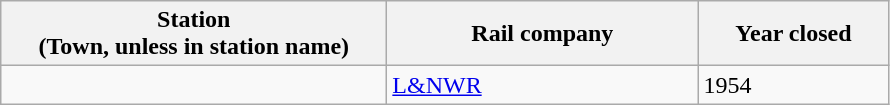<table class="wikitable sortable">
<tr>
<th style="width:250px">Station<br>(Town, unless in station name)</th>
<th style="width:200px">Rail company</th>
<th style="width:120px">Year closed</th>
</tr>
<tr>
<td></td>
<td><a href='#'>L&NWR</a></td>
<td>1954</td>
</tr>
</table>
